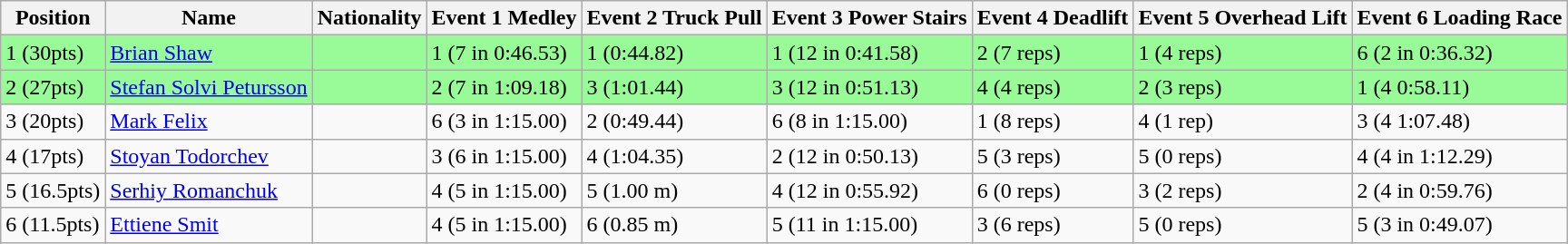<table class="wikitable">
<tr>
<th>Position</th>
<th>Name</th>
<th>Nationality</th>
<th>Event 1 Medley</th>
<th>Event 2 Truck Pull</th>
<th>Event 3 Power Stairs</th>
<th>Event 4 Deadlift</th>
<th>Event 5 Overhead Lift</th>
<th>Event 6 Loading Race</th>
</tr>
<tr style="background:palegreen;">
<td>1 (30pts)</td>
<td><a href='#'>Brian Shaw</a></td>
<td></td>
<td>1 (7 in 0:46.53)</td>
<td>1 (0:44.82)</td>
<td>1 (12 in 0:41.58)</td>
<td>2 (7 reps)</td>
<td>1 (4 reps)</td>
<td>6 (2 in 0:36.32)</td>
</tr>
<tr style="background:palegreen;">
<td>2 (27pts)</td>
<td><a href='#'>Stefan Solvi Petursson</a></td>
<td></td>
<td>2 (7 in 1:09.18)</td>
<td>3 (1:01.44)</td>
<td>3 (12 in 0:51.13)</td>
<td>4 (4 reps)</td>
<td>2 (3 reps)</td>
<td>1 (4 0:58.11)</td>
</tr>
<tr>
<td>3 (20pts)</td>
<td><a href='#'>Mark Felix</a></td>
<td></td>
<td>6 (3 in 1:15.00)</td>
<td>2 (0:49.44)</td>
<td>6 (8 in 1:15.00)</td>
<td>1 (8 reps)</td>
<td>4 (1 rep)</td>
<td>3 (4 1:07.48)</td>
</tr>
<tr>
<td>4 (17pts)</td>
<td><a href='#'>Stoyan Todorchev</a></td>
<td></td>
<td>3 (6 in 1:15.00)</td>
<td>4 (1:04.35)</td>
<td>2 (12 in 0:50.13)</td>
<td>5 (3 reps)</td>
<td>5 (0 reps)</td>
<td>4 (4 in 1:12.29)</td>
</tr>
<tr>
<td>5 (16.5pts)</td>
<td><a href='#'>Serhiy Romanchuk</a></td>
<td></td>
<td>4 (5 in 1:15.00)</td>
<td>5 (1.00 m)</td>
<td>4 (12 in 0:55.92)</td>
<td>6 (0 reps)</td>
<td>3 (2 reps)</td>
<td>2 (4 in 0:59.76)</td>
</tr>
<tr>
<td>6 (11.5pts)</td>
<td><a href='#'>Ettiene Smit</a></td>
<td></td>
<td>4 (5 in 1:15.00)</td>
<td>6 (0.85 m)</td>
<td>5 (11 in 1:15.00)</td>
<td>3 (6 reps)</td>
<td>5 (0 reps)</td>
<td>5 (3 in 0:49.07)</td>
</tr>
</table>
